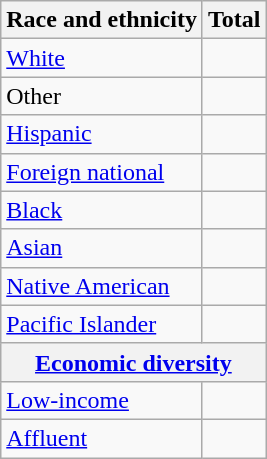<table class="wikitable floatright sortable collapsible"; text-align:right; font-size:80%;">
<tr>
<th>Race and ethnicity</th>
<th colspan="2" data-sort-type=number>Total</th>
</tr>
<tr>
<td><a href='#'>White</a></td>
<td align=right></td>
</tr>
<tr>
<td>Other</td>
<td align=right></td>
</tr>
<tr>
<td><a href='#'>Hispanic</a></td>
<td align=right></td>
</tr>
<tr>
<td><a href='#'>Foreign national</a></td>
<td align=right></td>
</tr>
<tr>
<td><a href='#'>Black</a></td>
<td align=right></td>
</tr>
<tr>
<td><a href='#'>Asian</a></td>
<td align=right></td>
</tr>
<tr>
<td><a href='#'>Native American</a></td>
<td align=right></td>
</tr>
<tr>
<td><a href='#'>Pacific Islander</a></td>
<td align=right></td>
</tr>
<tr>
<th colspan="4" data-sort-type=number><a href='#'>Economic diversity</a></th>
</tr>
<tr>
<td><a href='#'>Low-income</a></td>
<td align=right></td>
</tr>
<tr>
<td><a href='#'>Affluent</a></td>
<td align=right></td>
</tr>
</table>
